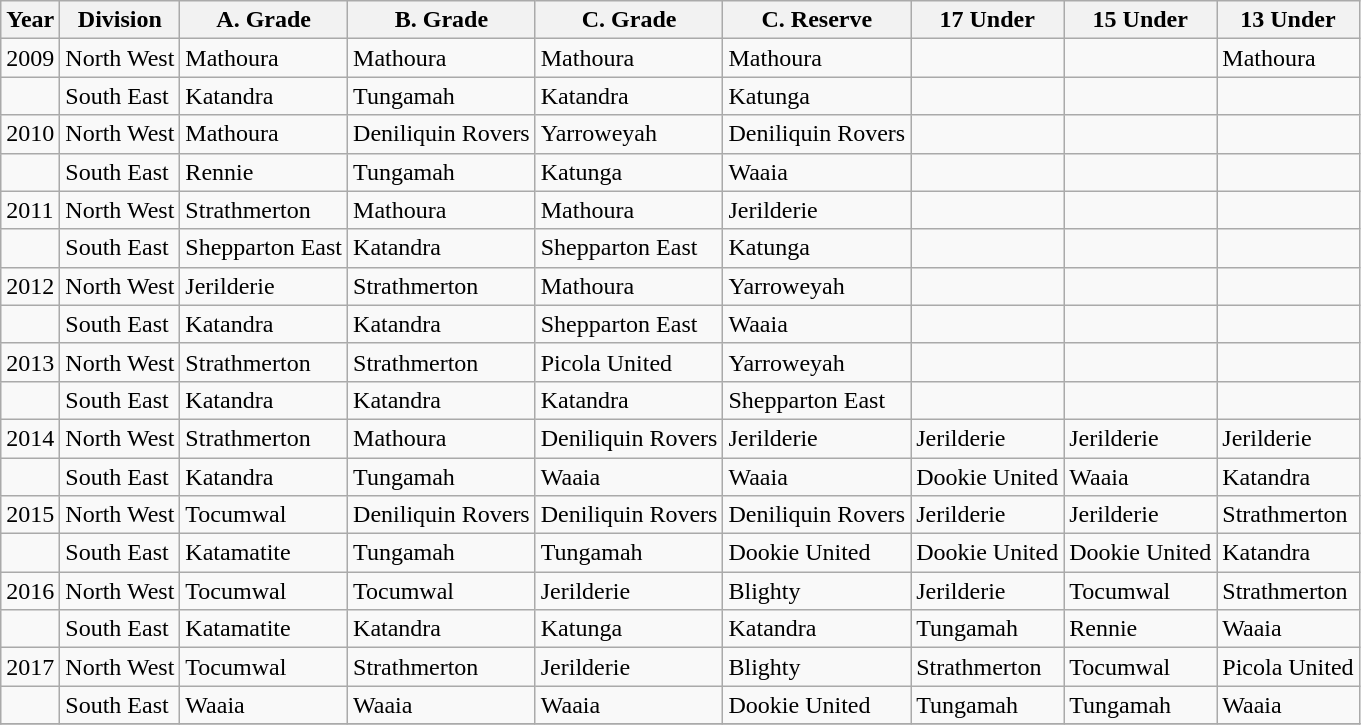<table class="wikitable collapsible collapsed nowrap">
<tr>
<th>Year</th>
<th>Division</th>
<th>A. Grade</th>
<th>B. Grade</th>
<th>C. Grade</th>
<th>C. Reserve</th>
<th>17 Under</th>
<th>15 Under</th>
<th>13 Under</th>
</tr>
<tr>
<td>2009</td>
<td>North West</td>
<td>Mathoura</td>
<td>Mathoura</td>
<td>Mathoura</td>
<td>Mathoura</td>
<td></td>
<td></td>
<td>Mathoura</td>
</tr>
<tr>
<td></td>
<td>South East</td>
<td>Katandra</td>
<td>Tungamah</td>
<td>Katandra</td>
<td>Katunga</td>
<td></td>
<td></td>
<td></td>
</tr>
<tr>
<td>2010</td>
<td>North West</td>
<td>Mathoura</td>
<td>Deniliquin Rovers</td>
<td>Yarroweyah</td>
<td>Deniliquin Rovers</td>
<td></td>
<td></td>
<td></td>
</tr>
<tr>
<td></td>
<td>South East</td>
<td>Rennie</td>
<td>Tungamah</td>
<td>Katunga</td>
<td>Waaia</td>
<td></td>
<td></td>
<td></td>
</tr>
<tr>
<td>2011</td>
<td>North West</td>
<td>Strathmerton</td>
<td>Mathoura</td>
<td>Mathoura</td>
<td>Jerilderie</td>
<td></td>
<td></td>
<td></td>
</tr>
<tr>
<td></td>
<td>South East</td>
<td>Shepparton East</td>
<td>Katandra</td>
<td>Shepparton East</td>
<td>Katunga</td>
<td></td>
<td></td>
<td></td>
</tr>
<tr>
<td>2012</td>
<td>North West</td>
<td>Jerilderie</td>
<td>Strathmerton</td>
<td>Mathoura</td>
<td>Yarroweyah</td>
<td></td>
<td></td>
<td></td>
</tr>
<tr>
<td></td>
<td>South East</td>
<td>Katandra</td>
<td>Katandra</td>
<td>Shepparton East</td>
<td>Waaia</td>
<td></td>
<td></td>
<td></td>
</tr>
<tr>
<td>2013</td>
<td>North West</td>
<td>Strathmerton</td>
<td>Strathmerton</td>
<td>Picola United</td>
<td>Yarroweyah</td>
<td></td>
<td></td>
<td></td>
</tr>
<tr>
<td></td>
<td>South East</td>
<td>Katandra</td>
<td>Katandra</td>
<td>Katandra</td>
<td>Shepparton East</td>
<td></td>
<td></td>
<td></td>
</tr>
<tr>
<td>2014</td>
<td>North West</td>
<td>Strathmerton</td>
<td>Mathoura</td>
<td>Deniliquin Rovers</td>
<td>Jerilderie</td>
<td>Jerilderie</td>
<td>Jerilderie</td>
<td>Jerilderie</td>
</tr>
<tr>
<td></td>
<td>South East</td>
<td>Katandra</td>
<td>Tungamah</td>
<td>Waaia</td>
<td>Waaia</td>
<td>Dookie United</td>
<td>Waaia</td>
<td>Katandra</td>
</tr>
<tr>
<td>2015</td>
<td>North West</td>
<td>Tocumwal</td>
<td>Deniliquin Rovers</td>
<td>Deniliquin Rovers</td>
<td>Deniliquin Rovers</td>
<td>Jerilderie</td>
<td>Jerilderie</td>
<td>Strathmerton</td>
</tr>
<tr>
<td></td>
<td>South East</td>
<td>Katamatite</td>
<td>Tungamah</td>
<td>Tungamah</td>
<td>Dookie United</td>
<td>Dookie United</td>
<td>Dookie United</td>
<td>Katandra</td>
</tr>
<tr>
<td>2016</td>
<td>North West</td>
<td>Tocumwal</td>
<td>Tocumwal</td>
<td>Jerilderie</td>
<td>Blighty</td>
<td>Jerilderie</td>
<td>Tocumwal</td>
<td>Strathmerton</td>
</tr>
<tr>
<td></td>
<td>South East</td>
<td>Katamatite</td>
<td>Katandra</td>
<td>Katunga</td>
<td>Katandra</td>
<td>Tungamah</td>
<td>Rennie</td>
<td>Waaia</td>
</tr>
<tr>
<td>2017</td>
<td>North West</td>
<td>Tocumwal</td>
<td>Strathmerton</td>
<td>Jerilderie</td>
<td>Blighty</td>
<td>Strathmerton</td>
<td>Tocumwal</td>
<td>Picola United</td>
</tr>
<tr>
<td></td>
<td>South East</td>
<td>Waaia</td>
<td>Waaia</td>
<td>Waaia</td>
<td>Dookie United</td>
<td>Tungamah</td>
<td>Tungamah</td>
<td>Waaia</td>
</tr>
<tr>
</tr>
</table>
